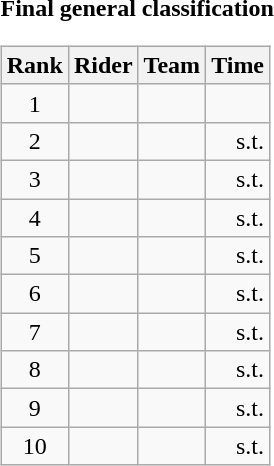<table>
<tr>
<td><strong>Final general classification</strong><br><table class="wikitable">
<tr>
<th scope="col">Rank</th>
<th scope="col">Rider</th>
<th scope="col">Team</th>
<th scope="col">Time</th>
</tr>
<tr>
<td style="text-align:center;">1</td>
<td></td>
<td></td>
<td style="text-align:right;"></td>
</tr>
<tr>
<td style="text-align:center;">2</td>
<td></td>
<td></td>
<td style="text-align:right;">s.t.</td>
</tr>
<tr>
<td style="text-align:center;">3</td>
<td></td>
<td></td>
<td style="text-align:right;">s.t.</td>
</tr>
<tr>
<td style="text-align:center;">4</td>
<td></td>
<td></td>
<td style="text-align:right;">s.t.</td>
</tr>
<tr>
<td style="text-align:center;">5</td>
<td></td>
<td></td>
<td style="text-align:right;">s.t.</td>
</tr>
<tr>
<td style="text-align:center;">6</td>
<td></td>
<td></td>
<td style="text-align:right;">s.t.</td>
</tr>
<tr>
<td style="text-align:center;">7</td>
<td></td>
<td></td>
<td style="text-align:right;">s.t.</td>
</tr>
<tr>
<td style="text-align:center;">8</td>
<td></td>
<td></td>
<td style="text-align:right;">s.t.</td>
</tr>
<tr>
<td style="text-align:center;">9</td>
<td></td>
<td></td>
<td style="text-align:right;">s.t.</td>
</tr>
<tr>
<td style="text-align:center;">10</td>
<td></td>
<td></td>
<td style="text-align:right;">s.t.</td>
</tr>
</table>
</td>
</tr>
</table>
